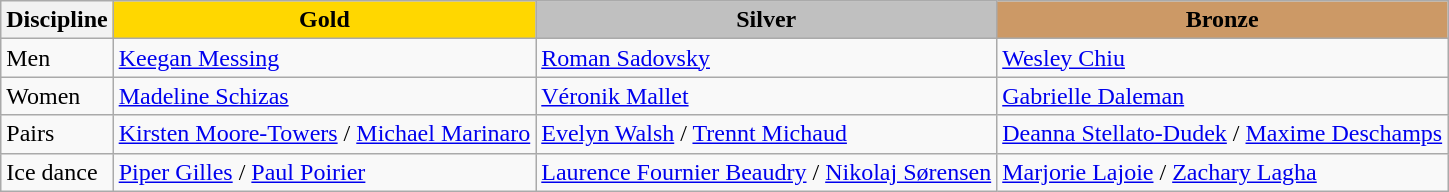<table class="wikitable">
<tr>
<th>Discipline</th>
<td align=center bgcolor=gold><strong>Gold</strong></td>
<td align=center bgcolor=silver><strong>Silver</strong></td>
<td align=center bgcolor=cc9966><strong>Bronze</strong></td>
</tr>
<tr>
<td>Men</td>
<td><a href='#'>Keegan Messing</a></td>
<td><a href='#'>Roman Sadovsky</a></td>
<td><a href='#'>Wesley Chiu</a></td>
</tr>
<tr>
<td>Women</td>
<td><a href='#'>Madeline Schizas</a></td>
<td><a href='#'>Véronik Mallet</a></td>
<td><a href='#'>Gabrielle Daleman</a></td>
</tr>
<tr>
<td>Pairs</td>
<td><a href='#'>Kirsten Moore-Towers</a> / <a href='#'>Michael Marinaro</a></td>
<td><a href='#'>Evelyn Walsh</a> / <a href='#'>Trennt Michaud</a></td>
<td><a href='#'>Deanna Stellato-Dudek</a> / <a href='#'>Maxime Deschamps</a></td>
</tr>
<tr>
<td>Ice dance</td>
<td><a href='#'>Piper Gilles</a> / <a href='#'>Paul Poirier</a></td>
<td><a href='#'>Laurence Fournier Beaudry</a> / <a href='#'>Nikolaj Sørensen</a></td>
<td><a href='#'>Marjorie Lajoie</a> / <a href='#'>Zachary Lagha</a></td>
</tr>
</table>
